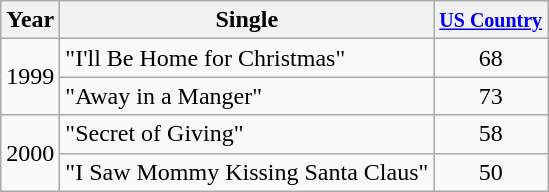<table class="wikitable">
<tr>
<th>Year</th>
<th>Single</th>
<th><small><a href='#'>US Country</a></small></th>
</tr>
<tr>
<td rowspan="2">1999</td>
<td>"I'll Be Home for Christmas"</td>
<td align="center">68</td>
</tr>
<tr>
<td>"Away in a Manger"</td>
<td align="center">73</td>
</tr>
<tr>
<td rowspan="2">2000</td>
<td>"Secret of Giving"</td>
<td align="center">58</td>
</tr>
<tr>
<td>"I Saw Mommy Kissing Santa Claus"</td>
<td align="center">50</td>
</tr>
</table>
